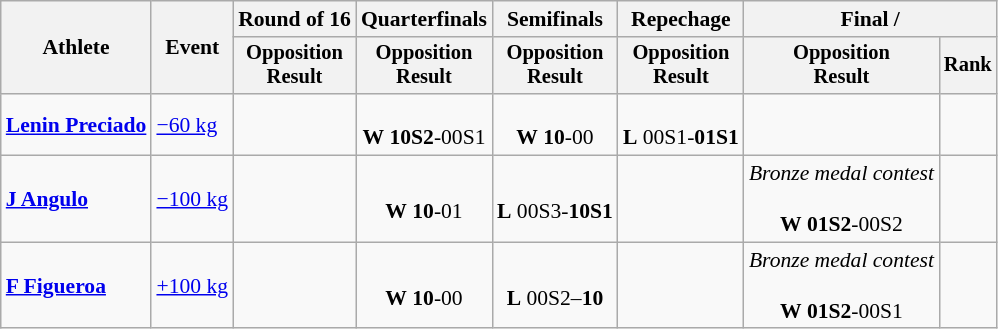<table class="wikitable" style="font-size:90%">
<tr>
<th rowspan=2>Athlete</th>
<th rowspan=2>Event</th>
<th>Round of 16</th>
<th>Quarterfinals</th>
<th>Semifinals</th>
<th>Repechage</th>
<th colspan=2>Final / </th>
</tr>
<tr style="font-size:95%">
<th>Opposition<br>Result</th>
<th>Opposition<br>Result</th>
<th>Opposition<br>Result</th>
<th>Opposition<br>Result</th>
<th>Opposition<br>Result</th>
<th>Rank</th>
</tr>
<tr align=center>
<td style="text-align:left"><strong><a href='#'>Lenin Preciado</a></strong></td>
<td align=left><a href='#'>−60 kg</a></td>
<td></td>
<td><br><strong>W</strong> <strong>10S2</strong>-00S1</td>
<td><br><strong>W</strong> <strong>10</strong>-00</td>
<td><br><strong>L</strong> 00S1-<strong>01S1</strong></td>
<td></td>
<td></td>
</tr>
<tr align=center>
<td style="text-align:left"><strong><a href='#'>J Angulo</a></strong></td>
<td align=left><a href='#'>−100 kg</a></td>
<td></td>
<td><br><strong>W</strong> <strong>10</strong>-01</td>
<td><br><strong>L</strong> 00S3-<strong>10S1</strong></td>
<td></td>
<td><em>Bronze medal contest</em><br><br><strong>W</strong> <strong>01S2</strong>-00S2</td>
<td></td>
</tr>
<tr align=center>
<td style="text-align:left"><strong><a href='#'>F Figueroa</a></strong></td>
<td align=left><a href='#'>+100 kg</a></td>
<td></td>
<td><br><strong>W</strong> <strong>10</strong>-00</td>
<td><br><strong>L</strong> 00S2–<strong>10</strong></td>
<td></td>
<td><em>Bronze medal contest</em><br><br><strong>W</strong> <strong>01S2</strong>-00S1</td>
<td></td>
</tr>
</table>
